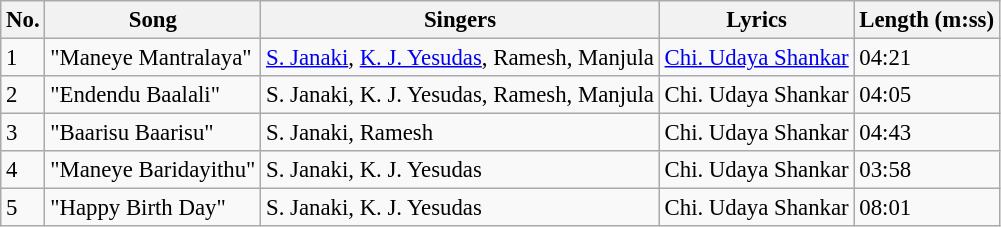<table class="wikitable" style="font-size:95%;">
<tr>
<th>No.</th>
<th>Song</th>
<th>Singers</th>
<th>Lyrics</th>
<th>Length (m:ss)</th>
</tr>
<tr>
<td>1</td>
<td>"Maneye Mantralaya"</td>
<td><a href='#'>S. Janaki</a>, <a href='#'>K. J. Yesudas</a>, Ramesh, Manjula</td>
<td><a href='#'>Chi. Udaya Shankar</a></td>
<td>04:21</td>
</tr>
<tr>
<td>2</td>
<td>"Endendu Baalali"</td>
<td>S. Janaki, K. J. Yesudas, Ramesh, Manjula</td>
<td>Chi. Udaya Shankar</td>
<td>04:05</td>
</tr>
<tr>
<td>3</td>
<td>"Baarisu Baarisu"</td>
<td>S. Janaki, Ramesh</td>
<td>Chi. Udaya Shankar</td>
<td>04:43</td>
</tr>
<tr>
<td>4</td>
<td>"Maneye Baridayithu"</td>
<td>S. Janaki, K. J. Yesudas</td>
<td>Chi. Udaya Shankar</td>
<td>03:58</td>
</tr>
<tr>
<td>5</td>
<td>"Happy Birth Day"</td>
<td>S. Janaki, K. J. Yesudas</td>
<td>Chi. Udaya Shankar</td>
<td>08:01</td>
</tr>
</table>
